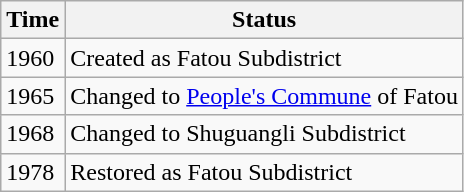<table class="wikitable">
<tr>
<th>Time</th>
<th>Status</th>
</tr>
<tr>
<td>1960</td>
<td>Created as Fatou Subdistrict</td>
</tr>
<tr>
<td>1965</td>
<td>Changed to <a href='#'>People's Commune</a> of Fatou</td>
</tr>
<tr>
<td>1968</td>
<td>Changed to Shuguangli Subdistrict</td>
</tr>
<tr>
<td>1978</td>
<td>Restored as Fatou Subdistrict</td>
</tr>
</table>
